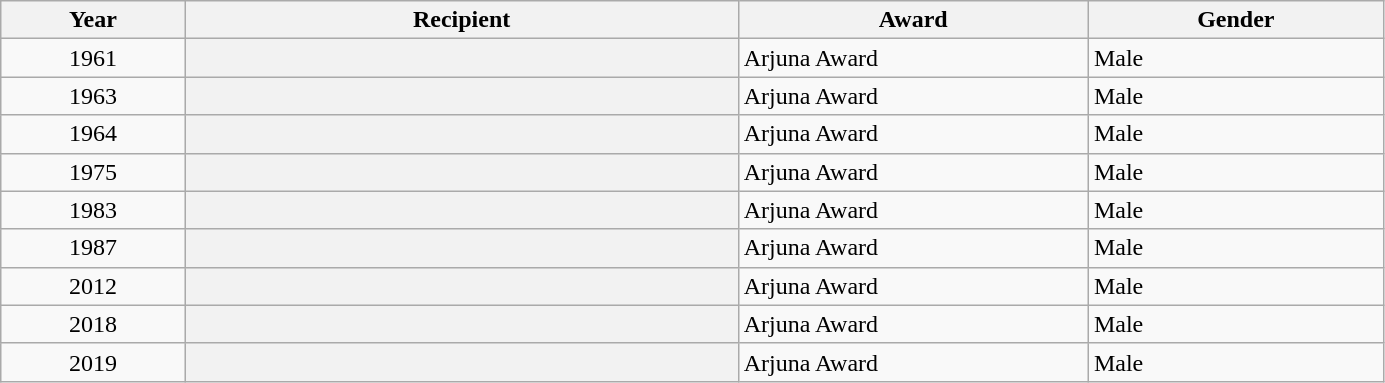<table class="wikitable plainrowheaders sortable" style="width:73%">
<tr>
<th scope="col" style="width:10%">Year</th>
<th scope="col" style="width:30%">Recipient</th>
<th scope="col" style="width:19%">Award</th>
<th scope="col" style="width:16%">Gender</th>
</tr>
<tr>
<td style="text-align:center;">1961</td>
<th scope="row"></th>
<td>Arjuna Award</td>
<td>Male</td>
</tr>
<tr>
<td style="text-align:center;">1963</td>
<th scope="row"></th>
<td>Arjuna Award</td>
<td>Male</td>
</tr>
<tr>
<td style="text-align:center;">1964</td>
<th scope="row"></th>
<td>Arjuna Award</td>
<td>Male</td>
</tr>
<tr>
<td style="text-align:center;">1975</td>
<th scope="row"></th>
<td>Arjuna Award</td>
<td>Male</td>
</tr>
<tr>
<td style="text-align:center;">1983</td>
<th scope="row"></th>
<td>Arjuna Award</td>
<td>Male</td>
</tr>
<tr>
<td style="text-align:center;">1987</td>
<th scope="row"></th>
<td>Arjuna Award</td>
<td>Male</td>
</tr>
<tr>
<td style="text-align:center;">2012</td>
<th scope="row"></th>
<td>Arjuna Award</td>
<td>Male</td>
</tr>
<tr>
<td style="text-align:center;">2018</td>
<th scope="row"></th>
<td>Arjuna Award</td>
<td>Male</td>
</tr>
<tr>
<td style="text-align:center;">2019</td>
<th scope="row"></th>
<td>Arjuna Award</td>
<td>Male</td>
</tr>
</table>
